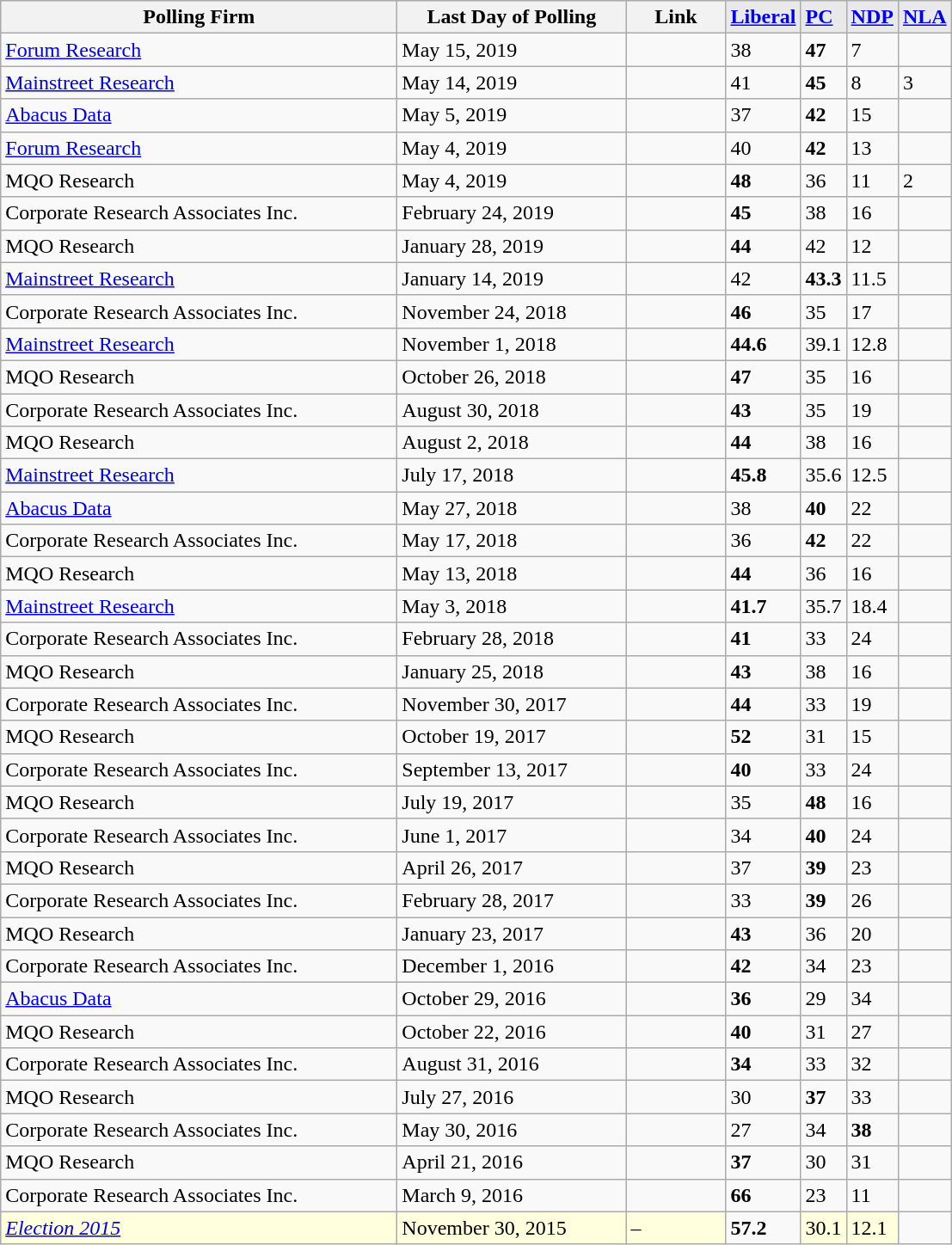<table class="wikitable sortable">
<tr style="background:#e9e9e9;">
<th style="width: 300px">Polling Firm</th>
<th style="width: 170px">Last Day of Polling</th>
<th style="width: 70px" class="unsortable">Link</th>
<td><strong><a href='#'>Liberal</a></strong></td>
<td><strong><a href='#'><span>PC</span></a></strong></td>
<td><strong><a href='#'>NDP</a></strong></td>
<td><strong><a href='#'>NLA</a></strong></td>
</tr>
<tr>
<td><a href='#'>Forum Research</a></td>
<td>May 15, 2019</td>
<td></td>
<td>38</td>
<td><strong>47</strong></td>
<td>7</td>
<td></td>
</tr>
<tr>
<td><a href='#'>Mainstreet Research</a></td>
<td>May 14, 2019</td>
<td></td>
<td>41</td>
<td 45 ><strong>45</strong></td>
<td>8</td>
<td>3</td>
</tr>
<tr>
<td><a href='#'>Abacus Data</a></td>
<td>May 5, 2019</td>
<td> </td>
<td>37</td>
<td><strong>42</strong></td>
<td>15</td>
<td></td>
</tr>
<tr>
<td><a href='#'>Forum Research</a></td>
<td>May 4, 2019</td>
<td></td>
<td>40</td>
<td><strong>42</strong></td>
<td>13</td>
<td></td>
</tr>
<tr>
<td>MQO Research</td>
<td>May 4, 2019</td>
<td></td>
<td><strong>48</strong></td>
<td>36</td>
<td>11</td>
<td>2</td>
</tr>
<tr>
<td>Corporate Research Associates Inc.</td>
<td>February 24, 2019</td>
<td> </td>
<td><strong>45</strong></td>
<td>38</td>
<td>16</td>
<td></td>
</tr>
<tr>
<td>MQO Research</td>
<td>January 28, 2019</td>
<td></td>
<td><strong>44</strong></td>
<td>42</td>
<td>12</td>
<td></td>
</tr>
<tr>
<td><a href='#'>Mainstreet Research</a></td>
<td>January 14, 2019</td>
<td></td>
<td>42</td>
<td 43.3 ><strong>43.3</strong></td>
<td>11.5</td>
<td></td>
</tr>
<tr>
<td>Corporate Research Associates Inc.</td>
<td>November 24, 2018</td>
<td> </td>
<td><strong>46</strong></td>
<td>35</td>
<td>17</td>
<td></td>
</tr>
<tr>
<td><a href='#'>Mainstreet Research</a></td>
<td>November 1, 2018</td>
<td></td>
<td><strong>44.6</strong></td>
<td>39.1</td>
<td>12.8</td>
<td></td>
</tr>
<tr>
<td>MQO Research</td>
<td>October 26, 2018</td>
<td></td>
<td><strong>47</strong></td>
<td>35</td>
<td>16</td>
<td></td>
</tr>
<tr>
<td>Corporate Research Associates Inc.</td>
<td>August 30, 2018</td>
<td> </td>
<td><strong>43</strong></td>
<td>35</td>
<td>19</td>
<td></td>
</tr>
<tr>
<td>MQO Research</td>
<td>August 2, 2018</td>
<td></td>
<td><strong>44</strong></td>
<td>38</td>
<td>16</td>
<td></td>
</tr>
<tr>
<td><a href='#'>Mainstreet Research</a></td>
<td>July 17, 2018</td>
<td></td>
<td><strong>45.8</strong></td>
<td>35.6</td>
<td>12.5</td>
<td></td>
</tr>
<tr>
<td><a href='#'>Abacus Data</a></td>
<td>May 27, 2018</td>
<td> </td>
<td>38</td>
<td><strong>40</strong></td>
<td>22</td>
<td></td>
</tr>
<tr>
<td>Corporate Research Associates Inc.</td>
<td>May 17, 2018</td>
<td></td>
<td>36</td>
<td><strong>42</strong></td>
<td>22</td>
<td></td>
</tr>
<tr>
<td>MQO Research</td>
<td>May 13, 2018</td>
<td></td>
<td><strong>44</strong></td>
<td>36</td>
<td>16</td>
<td></td>
</tr>
<tr>
<td><a href='#'>Mainstreet Research</a></td>
<td>May 3, 2018</td>
<td></td>
<td><strong>41.7</strong></td>
<td>35.7</td>
<td>18.4</td>
<td></td>
</tr>
<tr>
<td>Corporate Research Associates Inc.</td>
<td>February 28, 2018</td>
<td> </td>
<td><strong>41</strong></td>
<td>33</td>
<td>24</td>
<td></td>
</tr>
<tr>
<td>MQO Research</td>
<td>January 25, 2018</td>
<td></td>
<td><strong>43</strong></td>
<td>38</td>
<td>16</td>
<td></td>
</tr>
<tr>
<td>Corporate Research Associates Inc.</td>
<td>November 30, 2017</td>
<td> </td>
<td><strong>44</strong></td>
<td>33</td>
<td>19</td>
<td></td>
</tr>
<tr>
<td>MQO Research</td>
<td>October 19, 2017</td>
<td></td>
<td><strong>52</strong></td>
<td>31</td>
<td>15</td>
<td></td>
</tr>
<tr>
<td>Corporate Research Associates Inc.</td>
<td>September 13, 2017</td>
<td> </td>
<td><strong>40</strong></td>
<td>33</td>
<td>24</td>
<td></td>
</tr>
<tr>
<td>MQO Research</td>
<td>July 19, 2017</td>
<td></td>
<td>35</td>
<td><strong>48</strong></td>
<td>16</td>
<td></td>
</tr>
<tr>
<td>Corporate Research Associates Inc.</td>
<td>June 1, 2017</td>
<td> </td>
<td>34</td>
<td><strong>40</strong></td>
<td>24</td>
<td></td>
</tr>
<tr>
<td>MQO Research</td>
<td>April 26, 2017</td>
<td></td>
<td>37</td>
<td><strong>39</strong></td>
<td>23</td>
<td></td>
</tr>
<tr>
<td>Corporate Research Associates Inc.</td>
<td>February 28, 2017</td>
<td> </td>
<td>33</td>
<td><strong>39</strong></td>
<td>26</td>
<td></td>
</tr>
<tr>
<td>MQO Research</td>
<td>January 23, 2017</td>
<td></td>
<td><strong>43</strong></td>
<td>36</td>
<td>20</td>
<td></td>
</tr>
<tr>
<td>Corporate Research Associates Inc.</td>
<td>December 1, 2016</td>
<td> </td>
<td><strong>42</strong></td>
<td>34</td>
<td>23</td>
<td></td>
</tr>
<tr>
<td><a href='#'>Abacus Data</a></td>
<td>October 29, 2016</td>
<td> </td>
<td><strong>36</strong></td>
<td>29</td>
<td>34</td>
<td></td>
</tr>
<tr>
<td>MQO Research</td>
<td>October 22, 2016</td>
<td></td>
<td><strong>40</strong></td>
<td>31</td>
<td>27</td>
<td></td>
</tr>
<tr>
<td>Corporate Research Associates Inc.</td>
<td>August 31, 2016</td>
<td> </td>
<td><strong>34</strong></td>
<td>33</td>
<td>32</td>
<td></td>
</tr>
<tr>
<td>MQO Research</td>
<td>July 27, 2016</td>
<td></td>
<td>30</td>
<td><strong>37</strong></td>
<td>33</td>
<td></td>
</tr>
<tr>
<td>Corporate Research Associates Inc.</td>
<td>May 30, 2016</td>
<td> </td>
<td>27</td>
<td>34</td>
<td><strong>38</strong></td>
<td></td>
</tr>
<tr>
<td>MQO Research</td>
<td>April 21, 2016</td>
<td></td>
<td><strong>37</strong></td>
<td>30</td>
<td>31</td>
<td></td>
</tr>
<tr>
<td>Corporate Research Associates Inc.</td>
<td>March 9, 2016</td>
<td> </td>
<td><strong>66</strong></td>
<td>23</td>
<td>11</td>
<td></td>
</tr>
<tr>
<td style="background:#ffd;"><em><a href='#'>Election 2015</a></em></td>
<td style="background:#ffd;">November 30, 2015</td>
<td style="background:#ffd;">–</td>
<td><strong>57.2</strong></td>
<td style="background:#ffd;">30.1</td>
<td style="background:#ffd;">12.1</td>
<td></td>
</tr>
</table>
